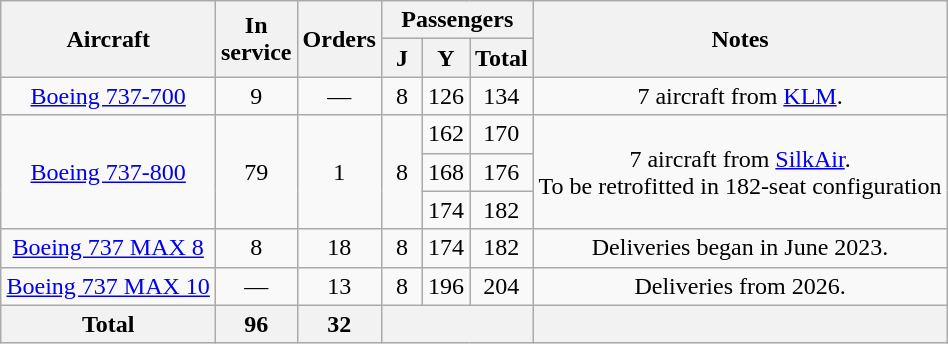<table class="wikitable" style="margin:0.5em auto; text-align:center">
<tr>
<th rowspan="2">Aircraft</th>
<th rowspan="2">In <br> service</th>
<th rowspan="2">Orders</th>
<th colspan="3">Passengers</th>
<th rowspan="2">Notes</th>
</tr>
<tr>
<th style="width:20px;"><abbr>J</abbr></th>
<th style="width:20px;"><abbr>Y</abbr></th>
<th style="width:20px;">Total</th>
</tr>
<tr>
<td><a href='#'>Boeing 737-700</a></td>
<td>9</td>
<td>—</td>
<td>8</td>
<td>126</td>
<td>134</td>
<td>7 aircraft from <a href='#'>KLM</a>.</td>
</tr>
<tr>
<td rowspan="3"><a href='#'>Boeing 737-800</a></td>
<td rowspan="3">79</td>
<td rowspan="3">1</td>
<td rowspan="3">8</td>
<td>162</td>
<td>170</td>
<td rowspan="3">7 aircraft from <a href='#'>SilkAir</a>.<br>To be retrofitted in 182-seat configuration</td>
</tr>
<tr>
<td>168</td>
<td>176</td>
</tr>
<tr>
<td>174</td>
<td>182</td>
</tr>
<tr>
<td><a href='#'>Boeing 737 MAX 8</a></td>
<td>8</td>
<td>18</td>
<td>8</td>
<td>174</td>
<td>182</td>
<td>Deliveries began in June 2023.</td>
</tr>
<tr>
<td><a href='#'>Boeing 737 MAX 10</a></td>
<td>—</td>
<td>13</td>
<td>8</td>
<td>196</td>
<td>204</td>
<td>Deliveries from 2026.</td>
</tr>
<tr>
<th>Total</th>
<th>96</th>
<th>32</th>
<th colspan="3"></th>
<th></th>
</tr>
</table>
